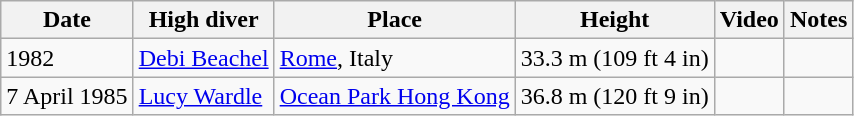<table class="wikitable">
<tr>
<th>Date</th>
<th>High diver</th>
<th>Place</th>
<th>Height</th>
<th>Video</th>
<th>Notes</th>
</tr>
<tr>
<td>1982</td>
<td> <a href='#'>Debi Beachel</a></td>
<td><a href='#'>Rome</a>, Italy</td>
<td>33.3 m (109 ft 4 in)</td>
<td></td>
<td></td>
</tr>
<tr>
<td>7 April 1985</td>
<td> <a href='#'>Lucy Wardle</a></td>
<td><a href='#'>Ocean Park Hong Kong</a></td>
<td>36.8 m (120 ft 9 in)</td>
<td></td>
<td></td>
</tr>
</table>
